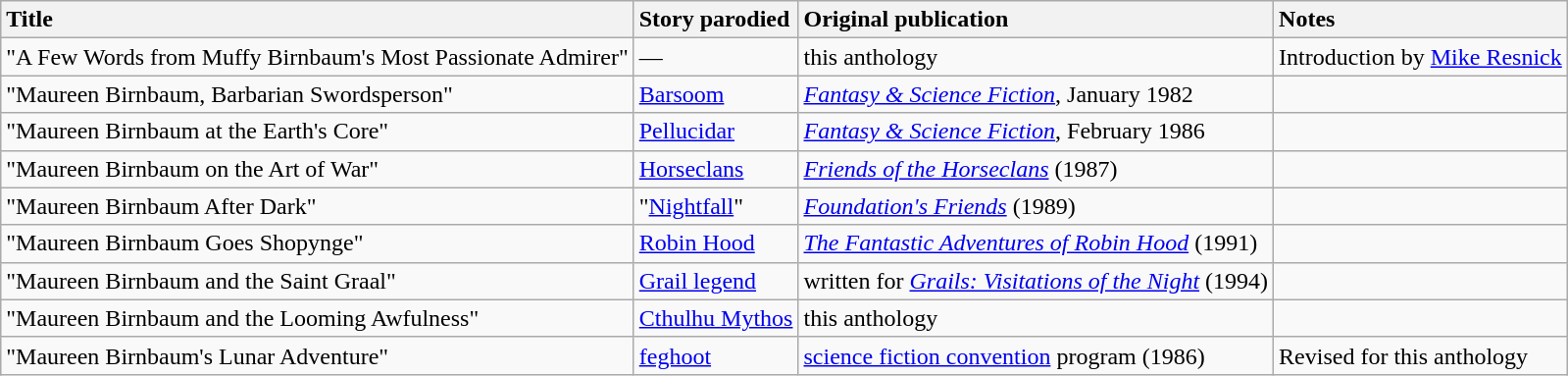<table class="wikitable">
<tr>
<th style="text-align:left;">Title</th>
<th style="text-align:left;">Story parodied</th>
<th style="text-align:left;">Original publication</th>
<th style="text-align:left;">Notes</th>
</tr>
<tr>
<td>"A Few Words from Muffy Birnbaum's Most Passionate Admirer"</td>
<td>—</td>
<td>this anthology</td>
<td>Introduction by <a href='#'>Mike Resnick</a></td>
</tr>
<tr>
<td>"Maureen Birnbaum, Barbarian Swordsperson"</td>
<td><a href='#'>Barsoom</a></td>
<td><em><a href='#'>Fantasy & Science Fiction</a></em>, January 1982</td>
<td> </td>
</tr>
<tr>
<td>"Maureen Birnbaum at the Earth's Core"</td>
<td><a href='#'>Pellucidar</a></td>
<td><em><a href='#'>Fantasy & Science Fiction</a></em>, February 1986</td>
<td> </td>
</tr>
<tr>
<td>"Maureen Birnbaum on the Art of War"</td>
<td><a href='#'>Horseclans</a></td>
<td><em><a href='#'>Friends of the Horseclans</a></em> (1987)</td>
<td></td>
</tr>
<tr>
<td>"Maureen Birnbaum After Dark"</td>
<td>"<a href='#'>Nightfall</a>"</td>
<td><em><a href='#'>Foundation's Friends</a></em> (1989)</td>
<td></td>
</tr>
<tr>
<td>"Maureen Birnbaum Goes Shopynge"</td>
<td><a href='#'>Robin Hood</a></td>
<td><em><a href='#'>The Fantastic Adventures of Robin Hood</a></em> (1991)</td>
<td></td>
</tr>
<tr>
<td>"Maureen Birnbaum and the Saint Graal"</td>
<td><a href='#'>Grail legend</a></td>
<td>written for <em><a href='#'>Grails: Visitations of the Night</a></em> (1994)</td>
<td></td>
</tr>
<tr>
<td>"Maureen Birnbaum and the Looming Awfulness"</td>
<td><a href='#'>Cthulhu Mythos</a></td>
<td>this anthology</td>
<td> </td>
</tr>
<tr>
<td>"Maureen Birnbaum's Lunar Adventure"</td>
<td><a href='#'>feghoot</a></td>
<td><a href='#'>science fiction convention</a> program (1986)</td>
<td>Revised for this anthology</td>
</tr>
</table>
